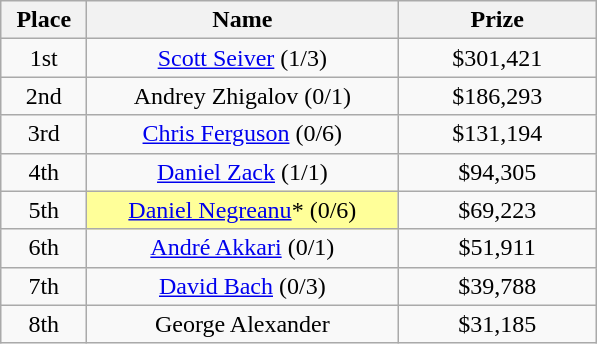<table class="wikitable">
<tr>
<th width="50">Place</th>
<th width="200">Name</th>
<th width="125">Prize</th>
</tr>
<tr>
<td align = "center">1st</td>
<td align = "center"><a href='#'>Scott Seiver</a> (1/3)</td>
<td align = "center">$301,421</td>
</tr>
<tr>
<td align = "center">2nd</td>
<td align = "center">Andrey Zhigalov (0/1)</td>
<td align = "center">$186,293</td>
</tr>
<tr>
<td align = "center">3rd</td>
<td align = "center"><a href='#'>Chris Ferguson</a> (0/6)</td>
<td align = "center">$131,194</td>
</tr>
<tr>
<td align = "center">4th</td>
<td align = "center"><a href='#'>Daniel Zack</a> (1/1)</td>
<td align = "center">$94,305</td>
</tr>
<tr>
<td align = "center">5th</td>
<td align = "center" "center" bgcolor="#FFFF99"><a href='#'>Daniel Negreanu</a>* (0/6)</td>
<td align = "center">$69,223</td>
</tr>
<tr>
<td align = "center">6th</td>
<td align = "center"><a href='#'>André Akkari</a> (0/1)</td>
<td align = "center">$51,911</td>
</tr>
<tr>
<td align = "center">7th</td>
<td align = "center"><a href='#'>David Bach</a> (0/3)</td>
<td align = "center">$39,788</td>
</tr>
<tr>
<td align = "center">8th</td>
<td align = "center">George Alexander</td>
<td align = "center">$31,185</td>
</tr>
</table>
